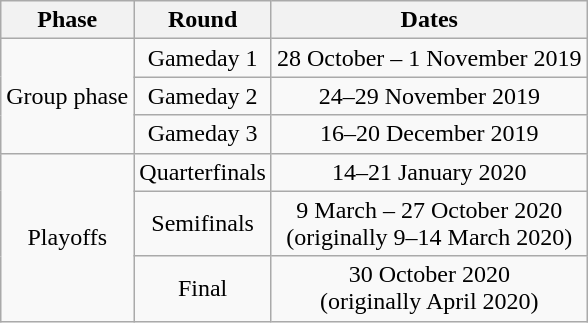<table class="wikitable" style="text-align:center">
<tr>
<th>Phase</th>
<th>Round</th>
<th>Dates</th>
</tr>
<tr>
<td rowspan=3>Group phase</td>
<td>Gameday 1</td>
<td>28 October – 1 November 2019</td>
</tr>
<tr>
<td>Gameday 2</td>
<td>24–29 November 2019</td>
</tr>
<tr>
<td>Gameday 3</td>
<td>16–20 December 2019</td>
</tr>
<tr>
<td rowspan=3>Playoffs</td>
<td>Quarterfinals</td>
<td>14–21 January 2020</td>
</tr>
<tr>
<td>Semifinals</td>
<td>9 March – 27 October 2020<br>(originally 9–14 March 2020)</td>
</tr>
<tr>
<td>Final</td>
<td>30 October 2020<br>(originally April 2020)</td>
</tr>
</table>
